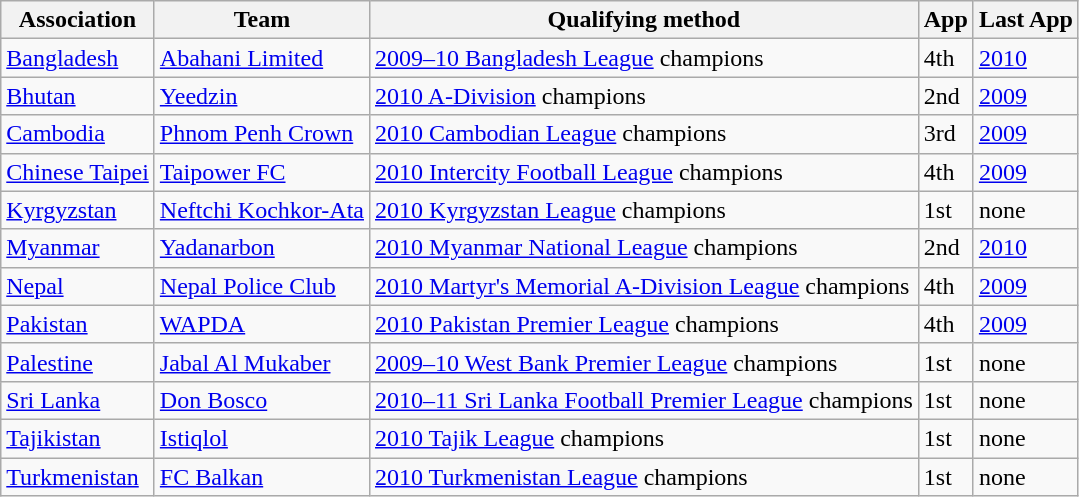<table class="wikitable">
<tr>
<th>Association</th>
<th>Team</th>
<th>Qualifying method</th>
<th>App</th>
<th>Last App</th>
</tr>
<tr>
<td> <a href='#'>Bangladesh</a></td>
<td><a href='#'>Abahani Limited</a></td>
<td><a href='#'>2009–10 Bangladesh League</a> champions</td>
<td>4th</td>
<td><a href='#'>2010</a></td>
</tr>
<tr>
<td> <a href='#'>Bhutan</a></td>
<td><a href='#'>Yeedzin</a></td>
<td><a href='#'>2010 A-Division</a> champions</td>
<td>2nd</td>
<td><a href='#'>2009</a></td>
</tr>
<tr>
<td> <a href='#'>Cambodia</a></td>
<td><a href='#'>Phnom Penh Crown</a></td>
<td><a href='#'>2010 Cambodian League</a> champions</td>
<td>3rd</td>
<td><a href='#'>2009</a></td>
</tr>
<tr>
<td> <a href='#'>Chinese Taipei</a></td>
<td><a href='#'>Taipower FC</a></td>
<td><a href='#'>2010 Intercity Football League</a> champions</td>
<td>4th</td>
<td><a href='#'>2009</a></td>
</tr>
<tr>
<td> <a href='#'>Kyrgyzstan</a></td>
<td><a href='#'>Neftchi Kochkor-Ata</a></td>
<td><a href='#'>2010 Kyrgyzstan League</a> champions</td>
<td>1st</td>
<td>none</td>
</tr>
<tr>
<td> <a href='#'>Myanmar</a></td>
<td><a href='#'>Yadanarbon</a></td>
<td><a href='#'>2010 Myanmar National League</a> champions</td>
<td>2nd</td>
<td><a href='#'>2010</a></td>
</tr>
<tr>
<td> <a href='#'>Nepal</a></td>
<td><a href='#'>Nepal Police Club</a></td>
<td><a href='#'>2010 Martyr's Memorial A-Division League</a> champions</td>
<td>4th</td>
<td><a href='#'>2009</a></td>
</tr>
<tr>
<td> <a href='#'>Pakistan</a></td>
<td><a href='#'>WAPDA</a></td>
<td><a href='#'>2010 Pakistan Premier League</a> champions</td>
<td>4th</td>
<td><a href='#'>2009</a></td>
</tr>
<tr>
<td> <a href='#'>Palestine</a></td>
<td><a href='#'>Jabal Al Mukaber</a></td>
<td><a href='#'>2009–10 West Bank Premier League</a> champions</td>
<td>1st</td>
<td>none</td>
</tr>
<tr>
<td> <a href='#'>Sri Lanka</a></td>
<td><a href='#'>Don Bosco</a></td>
<td><a href='#'>2010–11 Sri Lanka Football Premier League</a> champions</td>
<td>1st</td>
<td>none</td>
</tr>
<tr>
<td> <a href='#'>Tajikistan</a></td>
<td><a href='#'>Istiqlol</a></td>
<td><a href='#'>2010 Tajik League</a> champions</td>
<td>1st</td>
<td>none</td>
</tr>
<tr>
<td> <a href='#'>Turkmenistan</a></td>
<td><a href='#'>FC Balkan</a></td>
<td><a href='#'>2010 Turkmenistan League</a> champions</td>
<td>1st</td>
<td>none</td>
</tr>
</table>
